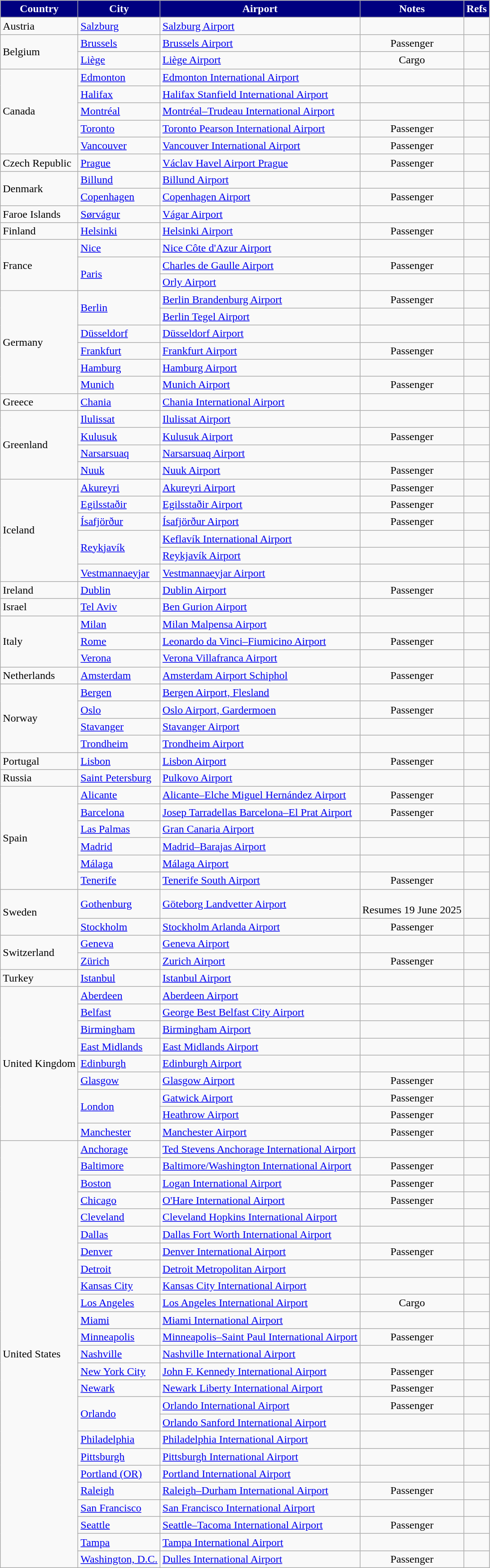<table class="sortable wikitable">
<tr>
<th style="background-color:navy; color:white;">Country</th>
<th style="background-color:navy; color:white;">City</th>
<th style="background-color:navy; color:white;">Airport</th>
<th style="background-color:navy; color:white;">Notes</th>
<th style="background-color:navy; color:white;" class="unsortable">Refs</th>
</tr>
<tr>
<td>Austria</td>
<td><a href='#'>Salzburg</a></td>
<td><a href='#'>Salzburg Airport</a></td>
<td></td>
<td align=center></td>
</tr>
<tr>
<td rowspan="2">Belgium</td>
<td><a href='#'>Brussels</a></td>
<td><a href='#'>Brussels Airport</a></td>
<td align=center>Passenger</td>
<td align=center></td>
</tr>
<tr>
<td><a href='#'>Liège</a></td>
<td><a href='#'>Liège Airport</a></td>
<td align=center>Cargo</td>
<td align=center></td>
</tr>
<tr>
<td rowspan="5">Canada</td>
<td><a href='#'>Edmonton</a></td>
<td><a href='#'>Edmonton International Airport</a></td>
<td></td>
<td align=center></td>
</tr>
<tr>
<td><a href='#'>Halifax</a></td>
<td><a href='#'>Halifax Stanfield International Airport</a></td>
<td></td>
<td align=center></td>
</tr>
<tr>
<td><a href='#'>Montréal</a></td>
<td><a href='#'>Montréal–Trudeau International Airport</a></td>
<td></td>
<td align=center></td>
</tr>
<tr>
<td><a href='#'>Toronto</a></td>
<td><a href='#'>Toronto Pearson International Airport</a></td>
<td align=center>Passenger</td>
<td align=center></td>
</tr>
<tr>
<td><a href='#'>Vancouver</a></td>
<td><a href='#'>Vancouver International Airport</a></td>
<td align=center>Passenger</td>
<td align=center></td>
</tr>
<tr>
<td>Czech Republic</td>
<td><a href='#'>Prague</a></td>
<td><a href='#'>Václav Havel Airport Prague</a></td>
<td align=center>Passenger</td>
<td align=center></td>
</tr>
<tr>
<td rowspan="2">Denmark</td>
<td><a href='#'>Billund</a></td>
<td><a href='#'>Billund Airport</a></td>
<td></td>
<td align=center></td>
</tr>
<tr>
<td><a href='#'>Copenhagen</a></td>
<td><a href='#'>Copenhagen Airport</a></td>
<td align=center>Passenger</td>
<td align=center></td>
</tr>
<tr>
<td>Faroe Islands</td>
<td><a href='#'>Sørvágur</a></td>
<td><a href='#'>Vágar Airport</a></td>
<td></td>
<td align=center></td>
</tr>
<tr>
<td>Finland</td>
<td><a href='#'>Helsinki</a></td>
<td><a href='#'>Helsinki Airport</a></td>
<td align=center>Passenger</td>
<td align=center></td>
</tr>
<tr>
<td rowspan="3">France</td>
<td><a href='#'>Nice</a></td>
<td><a href='#'>Nice Côte d'Azur Airport</a></td>
<td></td>
<td align=center></td>
</tr>
<tr>
<td rowspan="2"><a href='#'>Paris</a></td>
<td><a href='#'>Charles de Gaulle Airport</a></td>
<td align=center>Passenger</td>
<td align=center></td>
</tr>
<tr>
<td><a href='#'>Orly Airport</a></td>
<td></td>
<td align=center></td>
</tr>
<tr>
<td rowspan="6">Germany</td>
<td rowspan="2"><a href='#'>Berlin</a></td>
<td><a href='#'>Berlin Brandenburg Airport</a></td>
<td align=center>Passenger</td>
<td align=center></td>
</tr>
<tr>
<td><a href='#'>Berlin Tegel Airport</a></td>
<td></td>
<td align=center></td>
</tr>
<tr>
<td><a href='#'>Düsseldorf</a></td>
<td><a href='#'>Düsseldorf Airport</a></td>
<td></td>
<td align=center></td>
</tr>
<tr>
<td><a href='#'>Frankfurt</a></td>
<td><a href='#'>Frankfurt Airport</a></td>
<td align=center>Passenger</td>
<td align=center></td>
</tr>
<tr>
<td><a href='#'>Hamburg</a></td>
<td><a href='#'>Hamburg Airport</a></td>
<td></td>
<td align=center></td>
</tr>
<tr>
<td><a href='#'>Munich</a></td>
<td><a href='#'>Munich Airport</a></td>
<td align=center>Passenger</td>
<td align=center></td>
</tr>
<tr>
<td>Greece</td>
<td><a href='#'>Chania</a></td>
<td><a href='#'>Chania International Airport</a></td>
<td></td>
<td align=center></td>
</tr>
<tr>
<td rowspan="4">Greenland</td>
<td><a href='#'>Ilulissat</a></td>
<td><a href='#'>Ilulissat Airport</a></td>
<td></td>
<td align=center></td>
</tr>
<tr>
<td><a href='#'>Kulusuk</a></td>
<td><a href='#'>Kulusuk Airport</a></td>
<td align=center>Passenger</td>
<td align=center></td>
</tr>
<tr>
<td><a href='#'>Narsarsuaq</a></td>
<td><a href='#'>Narsarsuaq Airport</a></td>
<td></td>
<td align=center></td>
</tr>
<tr>
<td><a href='#'>Nuuk</a></td>
<td><a href='#'>Nuuk Airport</a></td>
<td align=center>Passenger</td>
<td align=center></td>
</tr>
<tr>
<td rowspan="6">Iceland</td>
<td><a href='#'>Akureyri</a></td>
<td><a href='#'>Akureyri Airport</a></td>
<td align=center>Passenger</td>
<td align=center></td>
</tr>
<tr>
<td><a href='#'>Egilsstaðir</a></td>
<td><a href='#'>Egilsstaðir Airport</a></td>
<td align=center>Passenger</td>
<td align=center></td>
</tr>
<tr>
<td><a href='#'>Ísafjörður</a></td>
<td><a href='#'>Ísafjörður Airport</a></td>
<td align=center>Passenger</td>
<td align=center></td>
</tr>
<tr>
<td rowspan="2"><a href='#'>Reykjavík</a></td>
<td><a href='#'>Keflavík International Airport</a></td>
<td></td>
<td align=center></td>
</tr>
<tr>
<td><a href='#'>Reykjavík Airport</a></td>
<td></td>
<td align=center></td>
</tr>
<tr>
<td><a href='#'>Vestmannaeyjar</a></td>
<td><a href='#'>Vestmannaeyjar Airport</a></td>
<td></td>
<td align=center></td>
</tr>
<tr>
<td>Ireland</td>
<td><a href='#'>Dublin</a></td>
<td><a href='#'>Dublin Airport</a></td>
<td align=center>Passenger</td>
<td align=center></td>
</tr>
<tr>
<td>Israel</td>
<td><a href='#'>Tel Aviv</a></td>
<td><a href='#'>Ben Gurion Airport</a></td>
<td></td>
<td align=center></td>
</tr>
<tr>
<td rowspan="3">Italy</td>
<td><a href='#'>Milan</a></td>
<td><a href='#'>Milan Malpensa Airport</a></td>
<td></td>
<td align=center></td>
</tr>
<tr>
<td><a href='#'>Rome</a></td>
<td><a href='#'>Leonardo da Vinci–Fiumicino Airport</a></td>
<td align=center>Passenger</td>
<td align=center></td>
</tr>
<tr>
<td><a href='#'>Verona</a></td>
<td><a href='#'>Verona Villafranca Airport</a></td>
<td></td>
<td align=center></td>
</tr>
<tr>
<td>Netherlands</td>
<td><a href='#'>Amsterdam</a></td>
<td><a href='#'>Amsterdam Airport Schiphol</a></td>
<td align=center>Passenger</td>
<td align=center></td>
</tr>
<tr>
<td rowspan="4">Norway</td>
<td><a href='#'>Bergen</a></td>
<td><a href='#'>Bergen Airport, Flesland</a></td>
<td></td>
<td align=center></td>
</tr>
<tr>
<td><a href='#'>Oslo</a></td>
<td><a href='#'>Oslo Airport, Gardermoen</a></td>
<td align=center>Passenger</td>
<td align=center></td>
</tr>
<tr>
<td><a href='#'>Stavanger</a></td>
<td><a href='#'>Stavanger Airport</a></td>
<td></td>
<td align=center></td>
</tr>
<tr>
<td><a href='#'>Trondheim</a></td>
<td><a href='#'>Trondheim Airport</a></td>
<td></td>
<td align=center></td>
</tr>
<tr>
<td>Portugal</td>
<td><a href='#'>Lisbon</a></td>
<td><a href='#'>Lisbon Airport</a></td>
<td align=center>Passenger</td>
<td align=center></td>
</tr>
<tr>
<td>Russia</td>
<td><a href='#'>Saint Petersburg</a></td>
<td><a href='#'>Pulkovo Airport</a></td>
<td></td>
<td align=center></td>
</tr>
<tr>
<td rowspan="6">Spain</td>
<td><a href='#'>Alicante</a></td>
<td><a href='#'>Alicante–Elche Miguel Hernández Airport</a></td>
<td align=center>Passenger</td>
<td align=center></td>
</tr>
<tr>
<td><a href='#'>Barcelona</a></td>
<td><a href='#'>Josep Tarradellas Barcelona–El Prat Airport</a></td>
<td align=center>Passenger</td>
<td align=center></td>
</tr>
<tr>
<td><a href='#'>Las Palmas</a></td>
<td><a href='#'>Gran Canaria Airport</a></td>
<td></td>
<td align=center></td>
</tr>
<tr>
<td><a href='#'>Madrid</a></td>
<td><a href='#'>Madrid–Barajas Airport</a></td>
<td></td>
<td align=center></td>
</tr>
<tr>
<td><a href='#'>Málaga</a></td>
<td><a href='#'>Málaga Airport</a></td>
<td></td>
<td align=center></td>
</tr>
<tr>
<td><a href='#'>Tenerife</a></td>
<td><a href='#'>Tenerife South Airport</a></td>
<td align=center>Passenger</td>
<td align=center></td>
</tr>
<tr>
<td rowspan="2">Sweden</td>
<td><a href='#'>Gothenburg</a></td>
<td><a href='#'>Göteborg Landvetter Airport</a></td>
<td><br>Resumes 19 June 2025</td>
<td align=center></td>
</tr>
<tr>
<td><a href='#'>Stockholm</a></td>
<td><a href='#'>Stockholm Arlanda Airport</a></td>
<td align=center>Passenger</td>
<td align=center></td>
</tr>
<tr>
<td rowspan="2">Switzerland</td>
<td><a href='#'>Geneva</a></td>
<td><a href='#'>Geneva Airport</a></td>
<td></td>
<td align=center></td>
</tr>
<tr>
<td><a href='#'>Zürich</a></td>
<td><a href='#'>Zurich Airport</a></td>
<td align=center>Passenger</td>
<td align=center></td>
</tr>
<tr>
<td>Turkey</td>
<td><a href='#'>Istanbul</a></td>
<td><a href='#'>Istanbul Airport</a></td>
<td></td>
<td align=center></td>
</tr>
<tr>
<td rowspan="9">United Kingdom</td>
<td><a href='#'>Aberdeen</a></td>
<td><a href='#'>Aberdeen Airport</a></td>
<td></td>
<td align=center></td>
</tr>
<tr>
<td><a href='#'>Belfast</a></td>
<td><a href='#'>George Best Belfast City Airport</a></td>
<td></td>
<td align=center></td>
</tr>
<tr>
<td><a href='#'>Birmingham</a></td>
<td><a href='#'>Birmingham Airport</a></td>
<td></td>
<td align=center></td>
</tr>
<tr>
<td><a href='#'>East Midlands</a></td>
<td><a href='#'>East Midlands Airport</a></td>
<td></td>
<td align=center></td>
</tr>
<tr>
<td><a href='#'>Edinburgh</a></td>
<td><a href='#'>Edinburgh Airport</a></td>
<td></td>
<td align=center></td>
</tr>
<tr>
<td><a href='#'>Glasgow</a></td>
<td><a href='#'>Glasgow Airport</a></td>
<td align=center>Passenger</td>
<td align=center></td>
</tr>
<tr>
<td rowspan="2"><a href='#'>London</a></td>
<td><a href='#'>Gatwick Airport</a></td>
<td align=center>Passenger</td>
<td align=center></td>
</tr>
<tr>
<td><a href='#'>Heathrow Airport</a></td>
<td align=center>Passenger</td>
<td align=center></td>
</tr>
<tr>
<td><a href='#'>Manchester</a></td>
<td><a href='#'>Manchester Airport</a></td>
<td align=center>Passenger</td>
<td align=center></td>
</tr>
<tr>
<td rowspan="25">United States</td>
<td><a href='#'>Anchorage</a></td>
<td><a href='#'>Ted Stevens Anchorage International Airport</a></td>
<td></td>
<td align=center></td>
</tr>
<tr>
<td><a href='#'>Baltimore</a></td>
<td><a href='#'>Baltimore/Washington International Airport</a></td>
<td align=center>Passenger</td>
<td align=center></td>
</tr>
<tr>
<td><a href='#'>Boston</a></td>
<td><a href='#'>Logan International Airport</a></td>
<td align=center>Passenger</td>
<td align=center></td>
</tr>
<tr>
<td><a href='#'>Chicago</a></td>
<td><a href='#'>O'Hare International Airport</a></td>
<td align=center>Passenger</td>
<td align=center></td>
</tr>
<tr>
<td><a href='#'>Cleveland</a></td>
<td><a href='#'>Cleveland Hopkins International Airport</a></td>
<td></td>
<td align=center></td>
</tr>
<tr>
<td><a href='#'>Dallas</a></td>
<td><a href='#'>Dallas Fort Worth International Airport</a></td>
<td></td>
<td align=center></td>
</tr>
<tr>
<td><a href='#'>Denver</a></td>
<td><a href='#'>Denver International Airport</a></td>
<td align=center>Passenger</td>
<td align=center></td>
</tr>
<tr>
<td><a href='#'>Detroit</a></td>
<td><a href='#'>Detroit Metropolitan Airport</a></td>
<td></td>
<td align=center></td>
</tr>
<tr>
<td><a href='#'>Kansas City</a></td>
<td><a href='#'>Kansas City International Airport</a></td>
<td></td>
<td align=center></td>
</tr>
<tr>
<td><a href='#'>Los Angeles</a></td>
<td><a href='#'>Los Angeles International Airport</a></td>
<td align=center>Cargo</td>
<td align=center></td>
</tr>
<tr>
<td><a href='#'>Miami</a></td>
<td><a href='#'>Miami International Airport</a></td>
<td></td>
<td align=center></td>
</tr>
<tr>
<td><a href='#'>Minneapolis</a></td>
<td><a href='#'>Minneapolis–Saint Paul International Airport</a></td>
<td align=center>Passenger</td>
<td align=center></td>
</tr>
<tr>
<td><a href='#'>Nashville</a></td>
<td><a href='#'>Nashville International Airport</a></td>
<td></td>
<td align=center></td>
</tr>
<tr>
<td><a href='#'>New York City</a></td>
<td><a href='#'>John F. Kennedy International Airport</a></td>
<td align=center>Passenger</td>
<td align=center></td>
</tr>
<tr>
<td><a href='#'>Newark</a></td>
<td><a href='#'>Newark Liberty International Airport</a></td>
<td align=center>Passenger</td>
<td align=center></td>
</tr>
<tr>
<td rowspan="2"><a href='#'>Orlando</a></td>
<td><a href='#'>Orlando International Airport</a></td>
<td align=center>Passenger</td>
<td align=center></td>
</tr>
<tr>
<td><a href='#'>Orlando Sanford International Airport</a></td>
<td></td>
<td align=center></td>
</tr>
<tr>
<td><a href='#'>Philadelphia</a></td>
<td><a href='#'>Philadelphia International Airport</a></td>
<td></td>
<td align=center></td>
</tr>
<tr>
<td><a href='#'>Pittsburgh</a></td>
<td><a href='#'>Pittsburgh International Airport</a></td>
<td></td>
<td align=center></td>
</tr>
<tr>
<td><a href='#'>Portland (OR)</a></td>
<td><a href='#'>Portland International Airport</a></td>
<td></td>
<td align=center></td>
</tr>
<tr>
<td><a href='#'>Raleigh</a></td>
<td><a href='#'>Raleigh–Durham International Airport</a></td>
<td align=center>Passenger</td>
<td align=center></td>
</tr>
<tr>
<td><a href='#'>San Francisco</a></td>
<td><a href='#'>San Francisco International Airport</a></td>
<td></td>
<td align=center></td>
</tr>
<tr>
<td><a href='#'>Seattle</a></td>
<td><a href='#'>Seattle–Tacoma International Airport</a></td>
<td align=center>Passenger</td>
<td align=center></td>
</tr>
<tr>
<td><a href='#'>Tampa</a></td>
<td><a href='#'>Tampa International Airport</a></td>
<td></td>
<td align=center></td>
</tr>
<tr>
<td><a href='#'>Washington, D.C.</a></td>
<td><a href='#'>Dulles International Airport</a></td>
<td align="center">Passenger</td>
<td></td>
</tr>
</table>
